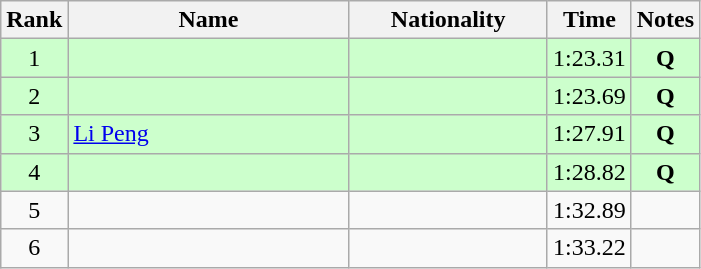<table class="wikitable sortable" style="text-align:center">
<tr>
<th>Rank</th>
<th style="width:180px">Name</th>
<th style="width:125px">Nationality</th>
<th>Time</th>
<th>Notes</th>
</tr>
<tr style="background:#cfc;">
<td>1</td>
<td style="text-align:left;"></td>
<td style="text-align:left;"></td>
<td>1:23.31</td>
<td><strong>Q</strong></td>
</tr>
<tr style="background:#cfc;">
<td>2</td>
<td style="text-align:left;"></td>
<td style="text-align:left;"></td>
<td>1:23.69</td>
<td><strong>Q</strong></td>
</tr>
<tr style="background:#cfc;">
<td>3</td>
<td style="text-align:left;"><a href='#'>Li Peng</a></td>
<td style="text-align:left;"></td>
<td>1:27.91</td>
<td><strong>Q</strong></td>
</tr>
<tr style="background:#cfc;">
<td>4</td>
<td style="text-align:left;"></td>
<td style="text-align:left;"></td>
<td>1:28.82</td>
<td><strong>Q</strong></td>
</tr>
<tr>
<td>5</td>
<td style="text-align:left;"></td>
<td style="text-align:left;"></td>
<td>1:32.89</td>
<td></td>
</tr>
<tr>
<td>6</td>
<td style="text-align:left;"></td>
<td style="text-align:left;"></td>
<td>1:33.22</td>
<td></td>
</tr>
</table>
